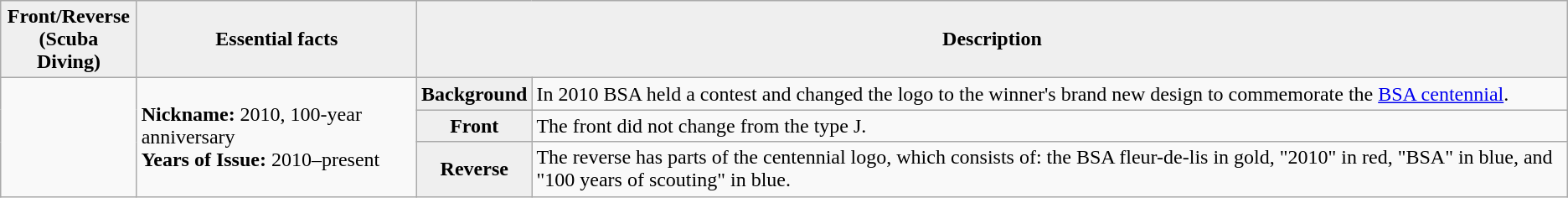<table class="wikitable">
<tr>
<th style="background:#efefef;">Front/Reverse<br>(Scuba Diving)</th>
<th style="background:#efefef;">Essential facts</th>
<th style="background:#efefef;" colspan=2>Description</th>
</tr>
<tr>
<td rowspan=3></td>
<td rowspan=3><strong>Nickname:</strong> 2010, 100-year anniversary <br> <strong>Years of Issue:</strong> 2010–present</td>
<th style="background:#efefef;">Background</th>
<td>In 2010 BSA held a contest and changed the logo to the winner's brand new design to commemorate the <a href='#'>BSA centennial</a>.</td>
</tr>
<tr>
<th style="background:#efefef;">Front</th>
<td>The front did not change from the type J.</td>
</tr>
<tr>
<th style="background:#efefef;">Reverse</th>
<td>The reverse has parts of the centennial logo, which consists of: the BSA fleur-de-lis in gold, "2010" in red, "BSA" in blue, and "100 years of scouting" in blue.</td>
</tr>
</table>
